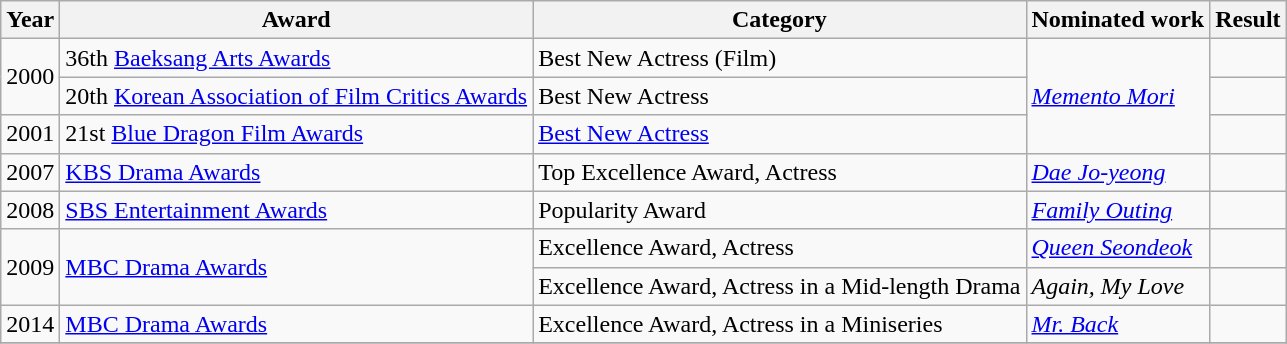<table class="wikitable">
<tr>
<th>Year</th>
<th>Award</th>
<th>Category</th>
<th>Nominated work</th>
<th>Result</th>
</tr>
<tr>
<td rowspan=2>2000</td>
<td>36th <a href='#'>Baeksang Arts Awards</a></td>
<td>Best New Actress (Film)</td>
<td rowspan="3"><em><a href='#'>Memento Mori</a></em></td>
<td></td>
</tr>
<tr>
<td>20th <a href='#'>Korean Association of Film Critics Awards</a></td>
<td>Best New Actress</td>
<td></td>
</tr>
<tr>
<td>2001</td>
<td>21st <a href='#'>Blue Dragon Film Awards</a></td>
<td><a href='#'>Best New Actress</a></td>
<td></td>
</tr>
<tr>
<td>2007</td>
<td><a href='#'>KBS Drama Awards</a></td>
<td>Top Excellence Award, Actress</td>
<td><em><a href='#'>Dae Jo-yeong</a></em></td>
<td></td>
</tr>
<tr>
<td>2008</td>
<td><a href='#'>SBS Entertainment Awards</a></td>
<td>Popularity Award</td>
<td><em><a href='#'>Family Outing</a></em></td>
<td></td>
</tr>
<tr>
<td rowspan=2>2009</td>
<td rowspan="2"><a href='#'>MBC Drama Awards</a></td>
<td>Excellence Award, Actress</td>
<td><em><a href='#'>Queen Seondeok</a></em></td>
<td></td>
</tr>
<tr>
<td>Excellence Award, Actress in a Mid-length Drama</td>
<td><em>Again, My Love</em></td>
<td></td>
</tr>
<tr>
<td>2014</td>
<td><a href='#'>MBC Drama Awards</a></td>
<td>Excellence Award, Actress in a Miniseries</td>
<td><em><a href='#'>Mr. Back</a></em></td>
<td></td>
</tr>
<tr>
</tr>
</table>
